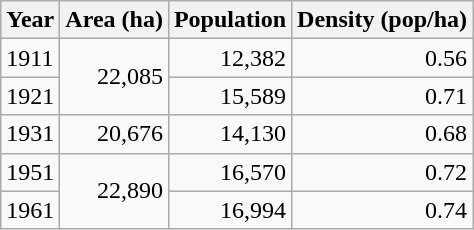<table class="wikitable">
<tr>
<th>Year</th>
<th>Area (ha)</th>
<th>Population</th>
<th>Density (pop/ha)</th>
</tr>
<tr>
<td>1911</td>
<td style="text-align:right;" rowspan="2">22,085</td>
<td style="text-align:right;">12,382</td>
<td style="text-align:right;">0.56</td>
</tr>
<tr>
<td>1921</td>
<td style="text-align:right;">15,589</td>
<td style="text-align:right;">0.71</td>
</tr>
<tr>
<td>1931</td>
<td style="text-align:right;">20,676</td>
<td style="text-align:right;">14,130</td>
<td style="text-align:right;">0.68</td>
</tr>
<tr>
<td>1951</td>
<td style="text-align:right;" rowspan="2">22,890</td>
<td style="text-align:right;">16,570</td>
<td style="text-align:right;">0.72</td>
</tr>
<tr>
<td>1961</td>
<td style="text-align:right;">16,994</td>
<td style="text-align:right;">0.74</td>
</tr>
</table>
